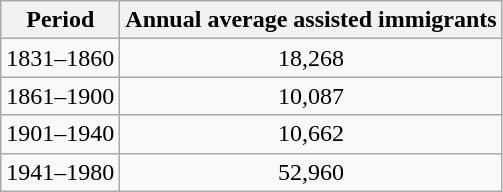<table class="wikitable" style="text-align:center">
<tr>
<th>Period</th>
<th>Annual average assisted immigrants</th>
</tr>
<tr>
<td>1831–1860</td>
<td>18,268</td>
</tr>
<tr>
<td>1861–1900</td>
<td>10,087</td>
</tr>
<tr>
<td>1901–1940</td>
<td>10,662</td>
</tr>
<tr>
<td>1941–1980</td>
<td>52,960</td>
</tr>
</table>
